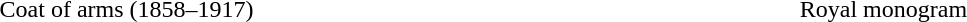<table border="0" align="center" width="80%">
<tr>
<th width=25%></th>
<th width=25%></th>
</tr>
<tr>
<td style="text-align: center;">Coat of arms (1858–1917)</td>
<td style="text-align: center;">Royal monogram</td>
</tr>
</table>
